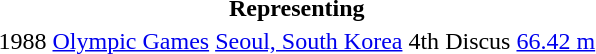<table>
<tr>
<th colspan="6">Representing </th>
</tr>
<tr>
<td>1988</td>
<td><a href='#'>Olympic Games</a></td>
<td><a href='#'>Seoul, South Korea</a></td>
<td>4th</td>
<td>Discus</td>
<td><a href='#'>66.42 m</a></td>
</tr>
</table>
